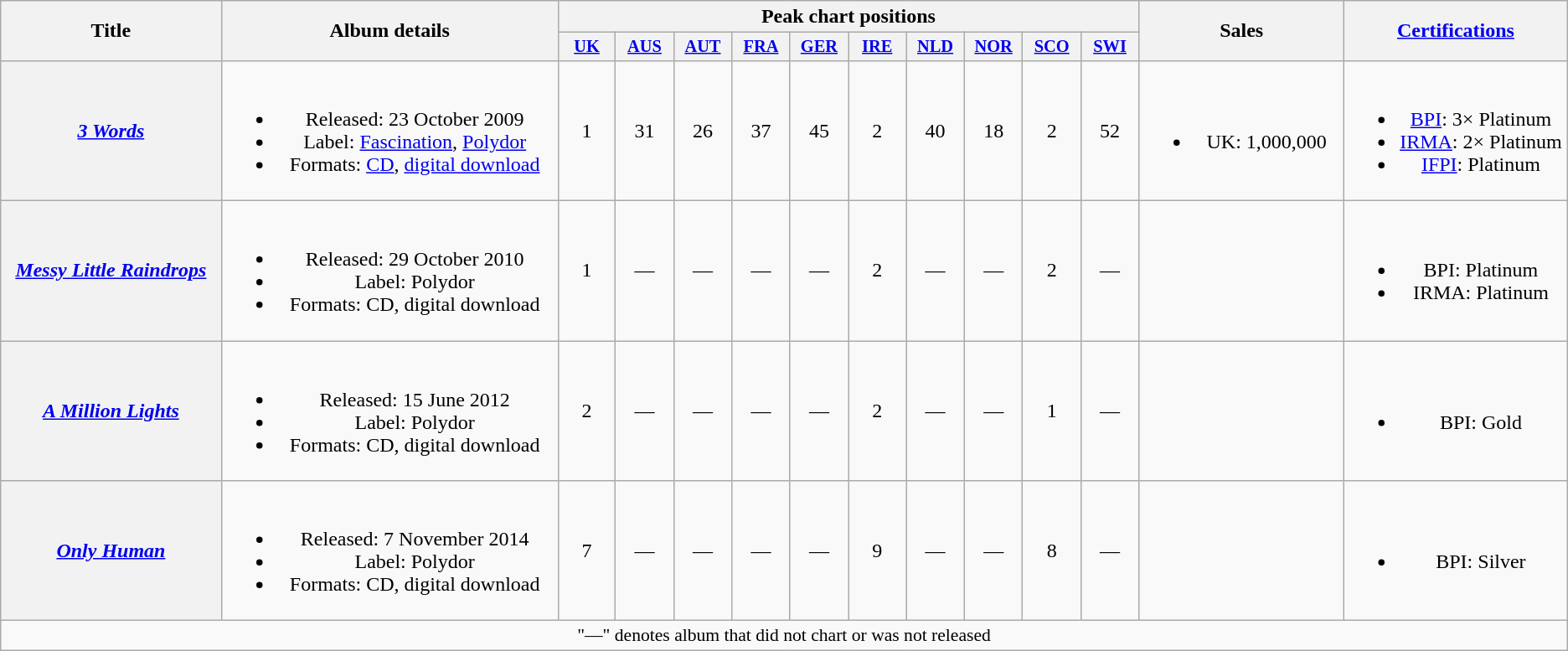<table class="wikitable plainrowheaders" style="text-align:center;">
<tr>
<th scope="col" rowspan="2" style="width:11em;">Title</th>
<th scope="col" rowspan="2" style="width:17em;">Album details</th>
<th scope="col" colspan="10">Peak chart positions</th>
<th scope="col" rowspan="2" style="width:10em;">Sales</th>
<th scope="col" rowspan="2" style="width:11em;"><a href='#'>Certifications</a></th>
</tr>
<tr>
<th scope="col" style="width:3em;font-size:85%;"><a href='#'>UK</a><br></th>
<th scope="col" style="width:3em;font-size:85%;"><a href='#'>AUS</a><br></th>
<th scope="col" style="width:3em;font-size:85%;"><a href='#'>AUT</a><br></th>
<th scope="col" style="width:3em;font-size:85%;"><a href='#'>FRA</a><br></th>
<th scope="col" style="width:3em;font-size:85%;"><a href='#'>GER</a><br></th>
<th scope="col" style="width:3em;font-size:85%;"><a href='#'>IRE</a><br></th>
<th scope="col" style="width:3em;font-size:85%;"><a href='#'>NLD</a><br></th>
<th scope="col" style="width:3em;font-size:85%;"><a href='#'>NOR</a><br></th>
<th scope="col" style="width:3em;font-size:85%;"><a href='#'>SCO</a><br></th>
<th scope="col" style="width:3em;font-size:85%;"><a href='#'>SWI</a><br></th>
</tr>
<tr>
<th scope="row"><em><a href='#'>3 Words</a></em></th>
<td><br><ul><li>Released: 23 October 2009</li><li>Label: <a href='#'>Fascination</a>, <a href='#'>Polydor</a></li><li>Formats: <a href='#'>CD</a>, <a href='#'>digital download</a></li></ul></td>
<td>1</td>
<td>31</td>
<td>26</td>
<td>37</td>
<td>45</td>
<td>2</td>
<td>40</td>
<td>18</td>
<td>2</td>
<td>52</td>
<td><br><ul><li>UK: 1,000,000</li></ul></td>
<td><br><ul><li><a href='#'>BPI</a>: 3× Platinum</li><li><a href='#'>IRMA</a>: 2× Platinum</li><li><a href='#'>IFPI</a>: Platinum</li></ul></td>
</tr>
<tr>
<th scope="row"><em><a href='#'>Messy Little Raindrops</a></em></th>
<td><br><ul><li>Released: 29 October 2010</li><li>Label: Polydor</li><li>Formats: CD, digital download</li></ul></td>
<td>1</td>
<td>—</td>
<td>—</td>
<td>—</td>
<td>—</td>
<td>2</td>
<td>—</td>
<td>—</td>
<td>2</td>
<td>—</td>
<td></td>
<td><br><ul><li>BPI: Platinum</li><li>IRMA: Platinum</li></ul></td>
</tr>
<tr>
<th scope="row"><em><a href='#'>A Million Lights</a></em></th>
<td><br><ul><li>Released: 15 June 2012</li><li>Label: Polydor</li><li>Formats: CD, digital download</li></ul></td>
<td>2</td>
<td>—</td>
<td>—</td>
<td>—</td>
<td>—</td>
<td>2</td>
<td>—</td>
<td>—</td>
<td>1</td>
<td>—</td>
<td></td>
<td><br><ul><li>BPI: Gold</li></ul></td>
</tr>
<tr>
<th scope="row"><em><a href='#'>Only Human</a></em></th>
<td><br><ul><li>Released: 7 November 2014</li><li>Label: Polydor</li><li>Formats: CD, digital download</li></ul></td>
<td>7</td>
<td>—</td>
<td>—</td>
<td>—</td>
<td>—</td>
<td>9</td>
<td>—</td>
<td>—</td>
<td>8</td>
<td>—</td>
<td></td>
<td><br><ul><li>BPI: Silver</li></ul></td>
</tr>
<tr>
<td align="center" colspan="15" style="font-size:90%">"—" denotes album that did not chart or was not released</td>
</tr>
</table>
